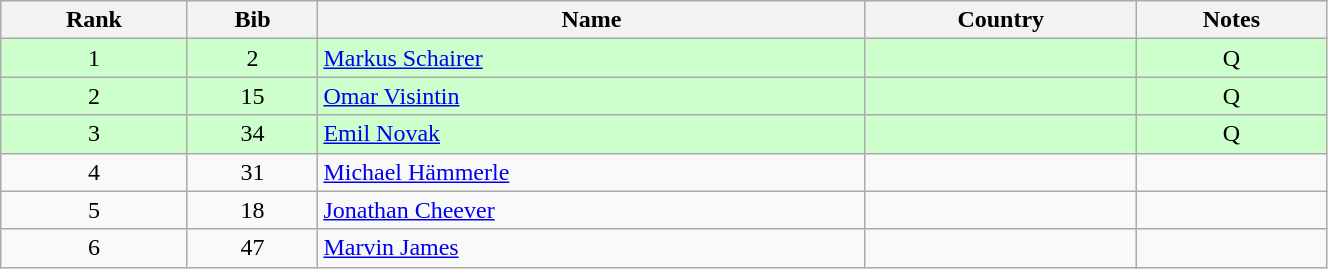<table class="wikitable" style="text-align:center;" width=70%>
<tr>
<th>Rank</th>
<th>Bib</th>
<th>Name</th>
<th>Country</th>
<th>Notes</th>
</tr>
<tr bgcolor="#ccffcc">
<td>1</td>
<td>2</td>
<td align=left><a href='#'>Markus Schairer</a></td>
<td align=left></td>
<td>Q</td>
</tr>
<tr bgcolor="#ccffcc">
<td>2</td>
<td>15</td>
<td align=left><a href='#'>Omar Visintin</a></td>
<td align=left></td>
<td>Q</td>
</tr>
<tr bgcolor="#ccffcc">
<td>3</td>
<td>34</td>
<td align=left><a href='#'>Emil Novak</a></td>
<td align=left></td>
<td>Q</td>
</tr>
<tr>
<td>4</td>
<td>31</td>
<td align=left><a href='#'>Michael Hämmerle</a></td>
<td align=left></td>
<td></td>
</tr>
<tr>
<td>5</td>
<td>18</td>
<td align=left><a href='#'>Jonathan Cheever</a></td>
<td align=left></td>
<td></td>
</tr>
<tr>
<td>6</td>
<td>47</td>
<td align=left><a href='#'>Marvin James</a></td>
<td align=left></td>
<td></td>
</tr>
</table>
